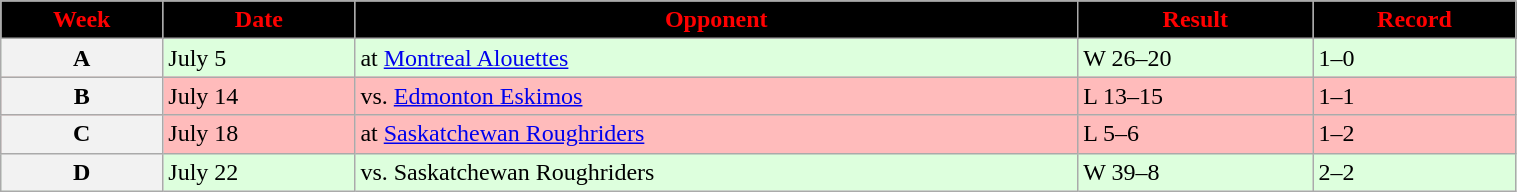<table class="wikitable" style="width:80%;">
<tr style="text-align:center; background:black; color:red;">
<td><strong>Week</strong></td>
<td><strong>Date</strong></td>
<td><strong>Opponent</strong></td>
<td><strong>Result</strong></td>
<td><strong>Record</strong></td>
</tr>
<tr style="background:#ddffdd">
<th>A</th>
<td>July 5</td>
<td>at <a href='#'>Montreal Alouettes</a></td>
<td>W 26–20</td>
<td>1–0</td>
</tr>
<tr style="background:#ffbbbb">
<th>B</th>
<td>July 14</td>
<td>vs. <a href='#'>Edmonton Eskimos</a></td>
<td>L 13–15</td>
<td>1–1</td>
</tr>
<tr style="background:#ffbbbb">
<th>C</th>
<td>July 18</td>
<td>at <a href='#'>Saskatchewan Roughriders</a></td>
<td>L 5–6</td>
<td>1–2</td>
</tr>
<tr style="background:#ddffdd">
<th>D</th>
<td>July 22</td>
<td>vs. Saskatchewan Roughriders</td>
<td>W 39–8</td>
<td>2–2</td>
</tr>
</table>
